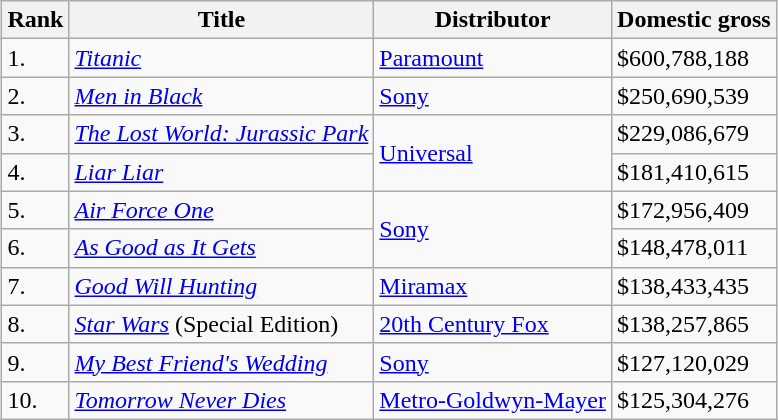<table class="wikitable sortable" style="margin:auto; margin:auto;">
<tr>
<th>Rank</th>
<th>Title</th>
<th>Distributor</th>
<th>Domestic gross</th>
</tr>
<tr>
<td>1.</td>
<td><em><a href='#'>Titanic</a></em></td>
<td><a href='#'>Paramount</a></td>
<td>$600,788,188</td>
</tr>
<tr>
<td>2.</td>
<td><em><a href='#'>Men in Black</a></em></td>
<td><a href='#'>Sony</a></td>
<td>$250,690,539</td>
</tr>
<tr>
<td>3.</td>
<td><em><a href='#'>The Lost World: Jurassic Park</a></em></td>
<td rowspan="2"><a href='#'>Universal</a></td>
<td>$229,086,679</td>
</tr>
<tr>
<td>4.</td>
<td><em><a href='#'>Liar Liar</a></em></td>
<td>$181,410,615</td>
</tr>
<tr>
<td>5.</td>
<td><em><a href='#'>Air Force One</a></em></td>
<td rowspan="2"><a href='#'>Sony</a></td>
<td>$172,956,409</td>
</tr>
<tr>
<td>6.</td>
<td><em><a href='#'>As Good as It Gets</a></em></td>
<td>$148,478,011</td>
</tr>
<tr>
<td>7.</td>
<td><em><a href='#'>Good Will Hunting</a></em></td>
<td><a href='#'>Miramax</a></td>
<td>$138,433,435</td>
</tr>
<tr>
<td>8.</td>
<td><em><a href='#'>Star Wars</a></em> (Special Edition)</td>
<td><a href='#'>20th Century Fox</a></td>
<td>$138,257,865</td>
</tr>
<tr>
<td>9.</td>
<td><em><a href='#'>My Best Friend's Wedding</a></em></td>
<td><a href='#'>Sony</a></td>
<td>$127,120,029</td>
</tr>
<tr>
<td>10.</td>
<td><em><a href='#'>Tomorrow Never Dies</a></em></td>
<td><a href='#'>Metro-Goldwyn-Mayer</a></td>
<td>$125,304,276</td>
</tr>
</table>
